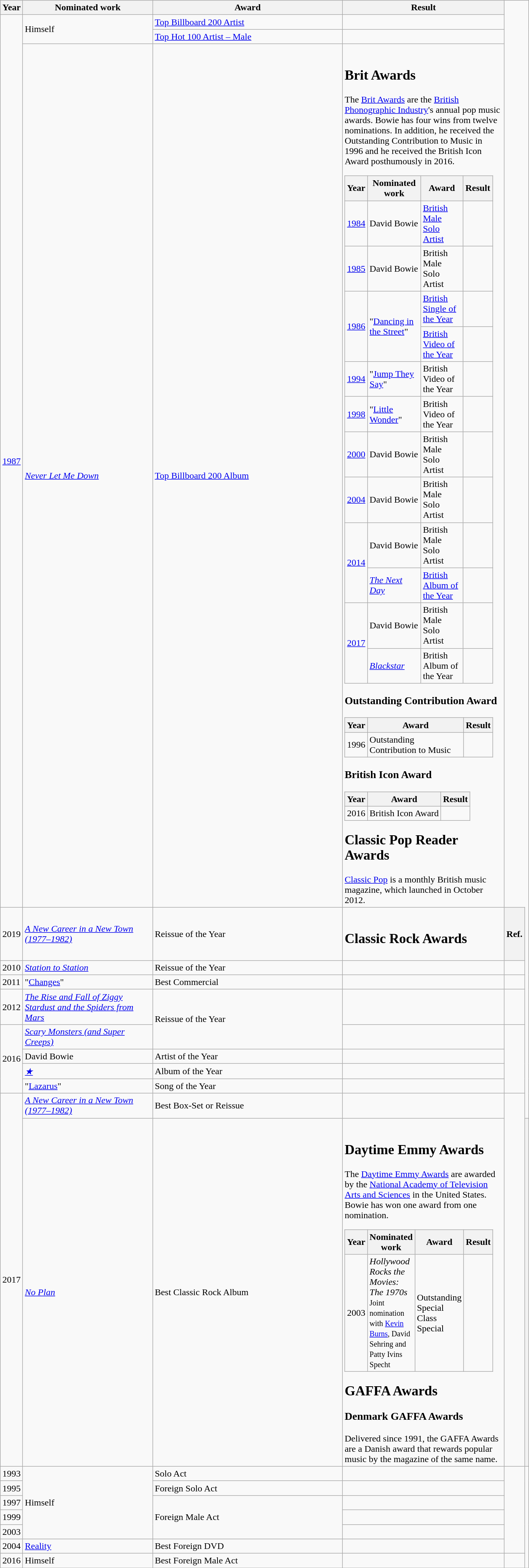<table class="wikitable">
<tr>
<th>Year</th>
<th style="width:220px;">Nominated work</th>
<th style="width:325px;">Award</th>
<th width="65">Result</th>
</tr>
<tr>
<td rowspan=3><a href='#'>1987</a></td>
<td rowspan=2>Himself</td>
<td><a href='#'>Top Billboard 200 Artist</a></td>
<td></td>
</tr>
<tr>
<td><a href='#'>Top Hot 100 Artist – Male</a></td>
<td></td>
</tr>
<tr>
<td><em><a href='#'>Never Let Me Down</a></em></td>
<td><a href='#'>Top Billboard 200 Album</a></td>
<td><br><h2>Brit Awards</h2>The <a href='#'>Brit Awards</a> are the <a href='#'>British Phonographic Industry</a>'s annual pop music awards. Bowie has four wins from twelve nominations.  In addition, he received the Outstanding Contribution to Music in 1996 and he received the British Icon Award posthumously in 2016.<table class="wikitable">
<tr>
<th>Year</th>
<th style="width:220px;">Nominated work</th>
<th style="width:325px;">Award</th>
<th width="65">Result</th>
</tr>
<tr>
<td><a href='#'>1984</a></td>
<td>David Bowie</td>
<td><a href='#'>British Male Solo Artist</a></td>
<td></td>
</tr>
<tr>
<td><a href='#'>1985</a></td>
<td>David Bowie</td>
<td>British Male Solo Artist</td>
<td></td>
</tr>
<tr>
<td rowspan="2"><a href='#'>1986</a></td>
<td rowspan="2">"<a href='#'>Dancing in the Street</a>"</td>
<td><a href='#'>British Single of the Year</a></td>
<td></td>
</tr>
<tr>
<td><a href='#'>British Video of the Year</a></td>
<td></td>
</tr>
<tr>
<td><a href='#'>1994</a></td>
<td>"<a href='#'>Jump They Say</a>"</td>
<td>British Video of the Year</td>
<td></td>
</tr>
<tr>
<td><a href='#'>1998</a></td>
<td>"<a href='#'>Little Wonder</a>"</td>
<td>British Video of the Year</td>
<td></td>
</tr>
<tr>
<td><a href='#'>2000</a></td>
<td>David Bowie</td>
<td>British Male Solo Artist</td>
<td></td>
</tr>
<tr>
<td><a href='#'>2004</a></td>
<td>David Bowie</td>
<td>British Male Solo Artist</td>
<td></td>
</tr>
<tr>
<td rowspan="2"><a href='#'>2014</a></td>
<td>David Bowie</td>
<td>British Male Solo Artist</td>
<td></td>
</tr>
<tr>
<td><em><a href='#'>The Next Day</a></em></td>
<td><a href='#'>British Album of the Year</a></td>
<td></td>
</tr>
<tr>
<td rowspan="2"><a href='#'>2017</a></td>
<td>David Bowie</td>
<td>British Male Solo Artist</td>
<td></td>
</tr>
<tr>
<td><em><a href='#'>Blackstar</a></em></td>
<td>British Album of the Year</td>
<td></td>
</tr>
</table>
<h3>Outstanding Contribution Award</h3><table class="wikitable">
<tr>
<th>Year</th>
<th>Award</th>
<th>Result</th>
</tr>
<tr>
<td>1996</td>
<td>Outstanding Contribution to Music</td>
<td></td>
</tr>
</table>
<h3>British Icon Award</h3><table class="wikitable">
<tr>
<th>Year</th>
<th>Award</th>
<th>Result</th>
</tr>
<tr>
<td>2016</td>
<td>British Icon Award</td>
<td></td>
</tr>
</table>
<h2>Classic Pop Reader Awards</h2><a href='#'>Classic Pop</a> is a monthly British music magazine, which launched in October 2012.
</td>
</tr>
<tr>
<td>2019</td>
<td><em><a href='#'>A New Career in a New Town (1977–1982)</a></em></td>
<td>Reissue of the Year</td>
<td><br><h2>Classic Rock Awards</h2></td>
<th>Ref.</th>
</tr>
<tr>
<td>2010</td>
<td><em><a href='#'>Station to Station</a></em></td>
<td>Reissue of the Year</td>
<td></td>
<td></td>
</tr>
<tr>
<td>2011</td>
<td>"<a href='#'>Changes</a>"</td>
<td>Best Commercial</td>
<td></td>
<td></td>
</tr>
<tr>
<td>2012</td>
<td><em><a href='#'>The Rise and Fall of Ziggy Stardust and the Spiders from Mars</a></em></td>
<td rowspan=2>Reissue of the Year</td>
<td></td>
<td></td>
</tr>
<tr>
<td rowspan=4>2016</td>
<td><em><a href='#'>Scary Monsters (and Super Creeps)</a></em></td>
<td></td>
<td rowspan=4></td>
</tr>
<tr>
<td>David Bowie</td>
<td>Artist of the Year</td>
<td></td>
</tr>
<tr>
<td><em><a href='#'>★</a></em></td>
<td>Album of the Year</td>
<td></td>
</tr>
<tr>
<td>"<a href='#'>Lazarus</a>"</td>
<td>Song of the Year</td>
<td></td>
</tr>
<tr>
<td rowspan=2>2017</td>
<td><em><a href='#'>A New Career in a New Town (1977–1982)</a></em></td>
<td>Best Box-Set or Reissue</td>
<td></td>
<td rowspan=2></td>
</tr>
<tr>
<td><em><a href='#'>No Plan</a></em></td>
<td>Best Classic Rock Album</td>
<td><br><h2>Daytime Emmy Awards</h2>The <a href='#'>Daytime Emmy Awards</a> are awarded by the <a href='#'>National Academy of Television Arts and Sciences</a> in the United States. Bowie has won one award from one nomination.<table class="wikitable">
<tr>
<th>Year</th>
<th style="width:220px;">Nominated work</th>
<th style="width:325px;">Award</th>
<th width="65">Result</th>
</tr>
<tr>
<td>2003</td>
<td><em>Hollywood Rocks the Movies: The 1970s</em><br><small>Joint nomination with <a href='#'>Kevin Burns</a>, David Sehring and Patty Ivins Specht</small></td>
<td>Outstanding Special Class Special</td>
<td></td>
</tr>
</table>
<h2>GAFFA Awards</h2><h3>Denmark GAFFA Awards</h3>Delivered since 1991, the GAFFA Awards are a Danish award that rewards popular music by the magazine of the same name.
</td>
<th></th>
</tr>
<tr>
<td>1993</td>
<td rowspan="5">Himself</td>
<td>Solo Act</td>
<td></td>
<td style="text-align:center;" rowspan="6"></td>
</tr>
<tr>
<td>1995</td>
<td>Foreign Solo Act</td>
<td></td>
</tr>
<tr>
<td>1997</td>
<td rowspan="3">Foreign Male Act</td>
<td></td>
</tr>
<tr>
<td>1999</td>
<td></td>
</tr>
<tr>
<td>2003</td>
<td></td>
</tr>
<tr>
<td>2004</td>
<td><a href='#'>Reality</a></td>
<td>Best Foreign DVD</td>
<td></td>
</tr>
<tr>
<td>2016</td>
<td>Himself</td>
<td>Best Foreign Male Act</td>
<td></td>
<td style="text-align:center;"></td>
</tr>
<tr>
</tr>
</table>
